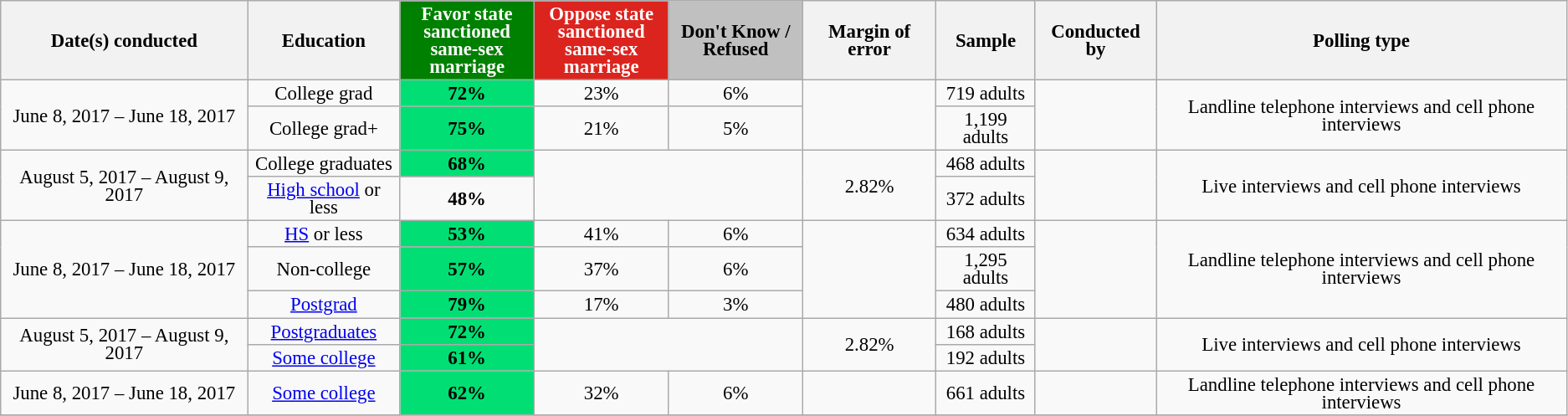<table class="wikitable sortable" style="text-align:center;font-size:95%;line-height:14px">
<tr>
<th>Date(s) conducted</th>
<th>Education</th>
<th data-sort- type="number" style="background:green; color:white; width:100px;">Favor state sanctioned same-sex marriage</th>
<th data-sort- type="number" style="background:#dc241f; color:white; width:100px;">Oppose state sanctioned same-sex marriage</th>
<th data-sort- type="number" style="background:silver; width:100px;">Don't Know / Refused</th>
<th data-sort-type="number">Margin of error</th>
<th data-sort-type="number">Sample</th>
<th>Conducted by</th>
<th>Polling type</th>
</tr>
<tr>
<td rowspan=2 colspan=1 align="center">June 8, 2017 – June 18, 2017</td>
<td>College grad</td>
<td style="background: rgb(1, 223, 116);"><strong>72%</strong></td>
<td>23%</td>
<td>6%</td>
<td rowspan=2 colspan=1 align="center"></td>
<td>719 adults</td>
<td rowspan=2 colspan=1 align="center"></td>
<td rowspan=2 colspan=1 align="center">Landline telephone interviews and cell phone interviews</td>
</tr>
<tr>
<td>College grad+</td>
<td style="background: rgb(1, 223, 116);"><strong>75%</strong></td>
<td>21%</td>
<td>5%</td>
<td>1,199 adults</td>
</tr>
<tr>
<td rowspan=2 colspan=1 align="center">August 5, 2017 – August 9, 2017</td>
<td>College graduates</td>
<td style="background: rgb(1, 223, 116);"><strong>68%</strong></td>
<td rowspan=2 colspan=2 align="center"></td>
<td rowspan=2 colspan=1 align="center">2.82%</td>
<td>468 adults</td>
<td rowspan=2 colspan=1 align="center"></td>
<td rowspan=2 colspan=1 align="center">Live interviews and cell phone interviews</td>
</tr>
<tr>
<td><a href='#'>High school</a> or less</td>
<td><strong>48%</strong></td>
<td>372 adults</td>
</tr>
<tr>
<td rowspan=3 colspan=1 align="center">June 8, 2017 – June 18, 2017</td>
<td><a href='#'>HS</a> or less</td>
<td style="background: rgb(1, 223, 116);"><strong>53%</strong></td>
<td>41%</td>
<td>6%</td>
<td rowspan=3 colspan=1 align="center"></td>
<td>634 adults</td>
<td rowspan=3 colspan=1 align="center"></td>
<td rowspan=3 colspan=1 align="center">Landline telephone interviews and cell phone interviews</td>
</tr>
<tr>
<td>Non-college</td>
<td style="background: rgb(1, 223, 116);"><strong>57%</strong></td>
<td>37%</td>
<td>6%</td>
<td>1,295 adults</td>
</tr>
<tr>
<td><a href='#'>Postgrad</a></td>
<td style="background: rgb(1, 223, 116);"><strong>79%</strong></td>
<td>17%</td>
<td>3%</td>
<td>480 adults</td>
</tr>
<tr>
<td rowspan=2 colspan=1 align="center">August 5, 2017 – August 9, 2017</td>
<td><a href='#'>Postgraduates</a></td>
<td style="background: rgb(1, 223, 116);"><strong>72%</strong></td>
<td rowspan=2 colspan=2 align="center"></td>
<td rowspan=2 colspan=1 align="center">2.82%</td>
<td>168 adults</td>
<td rowspan=2 colspan=1 align="center"></td>
<td rowspan=2 colspan=1 align="center">Live interviews and cell phone interviews</td>
</tr>
<tr>
<td><a href='#'>Some college</a></td>
<td style="background: rgb(1, 223, 116);"><strong>61%</strong></td>
<td>192 adults</td>
</tr>
<tr>
<td>June 8, 2017 – June 18, 2017</td>
<td><a href='#'>Some college</a></td>
<td style="background: rgb(1, 223, 116);"><strong>62%</strong></td>
<td>32%</td>
<td>6%</td>
<td></td>
<td>661 adults</td>
<td></td>
<td>Landline telephone interviews and cell phone interviews</td>
</tr>
<tr>
</tr>
</table>
